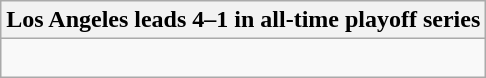<table class="wikitable collapsible collapsed">
<tr>
<th>Los Angeles leads 4–1 in all-time playoff series</th>
</tr>
<tr>
<td><br>



</td>
</tr>
</table>
